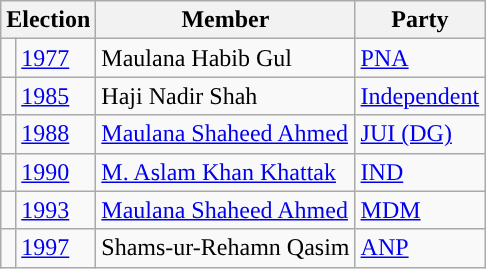<table class="wikitable">
<tr>
<th colspan="2">Election</th>
<th>Member</th>
<th>Party</th>
</tr>
<tr>
<td style="background-color: "></td>
<td><a href='#'>1977</a></td>
<td>Maulana Habib Gul</td>
<td><a href='#'>PNA</a></td>
</tr>
<tr>
<td style="background-color: "></td>
<td><a href='#'>1985</a></td>
<td>Haji Nadir Shah</td>
<td><a href='#'>Independent</a></td>
</tr>
<tr>
<td style="background-color: "></td>
<td><a href='#'>1988</a></td>
<td><a href='#'>Maulana Shaheed Ahmed</a></td>
<td><a href='#'>JUI (DG)</a></td>
</tr>
<tr>
<td style="background-color: "></td>
<td><a href='#'>1990</a></td>
<td><a href='#'>M. Aslam Khan Khattak</a></td>
<td><a href='#'>IND</a></td>
</tr>
<tr>
<td style="background-color: "></td>
<td><a href='#'>1993</a></td>
<td><a href='#'>Maulana Shaheed Ahmed</a></td>
<td><a href='#'>MDM</a></td>
</tr>
<tr>
<td style="background-color: "></td>
<td><a href='#'>1997</a></td>
<td>Shams-ur-Rehamn Qasim</td>
<td><a href='#'>ANP</a></td>
</tr>
</table>
